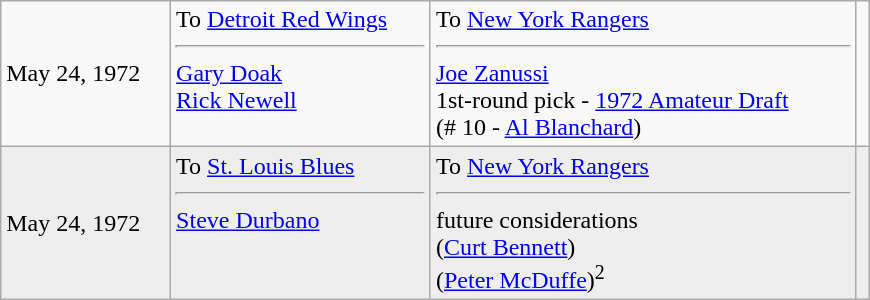<table class="wikitable" style="border:1px solid #999; width:580px;">
<tr>
<td>May 24, 1972</td>
<td valign="top">To <a href='#'>Detroit Red Wings</a><hr><a href='#'>Gary Doak</a><br><a href='#'>Rick Newell</a></td>
<td valign="top">To <a href='#'>New York Rangers</a><hr><a href='#'>Joe Zanussi</a><br>1st-round pick - <a href='#'>1972 Amateur Draft</a><br>(# 10 - <a href='#'>Al Blanchard</a>)</td>
<td></td>
</tr>
<tr bgcolor="eeeeee">
<td>May 24, 1972</td>
<td valign="top">To <a href='#'>St. Louis Blues</a><hr><a href='#'>Steve Durbano</a></td>
<td valign="top">To <a href='#'>New York Rangers</a><hr>future considerations<br>(<a href='#'>Curt Bennett</a>)<br>(<a href='#'>Peter McDuffe</a>)<sup>2</sup></td>
<td></td>
</tr>
</table>
